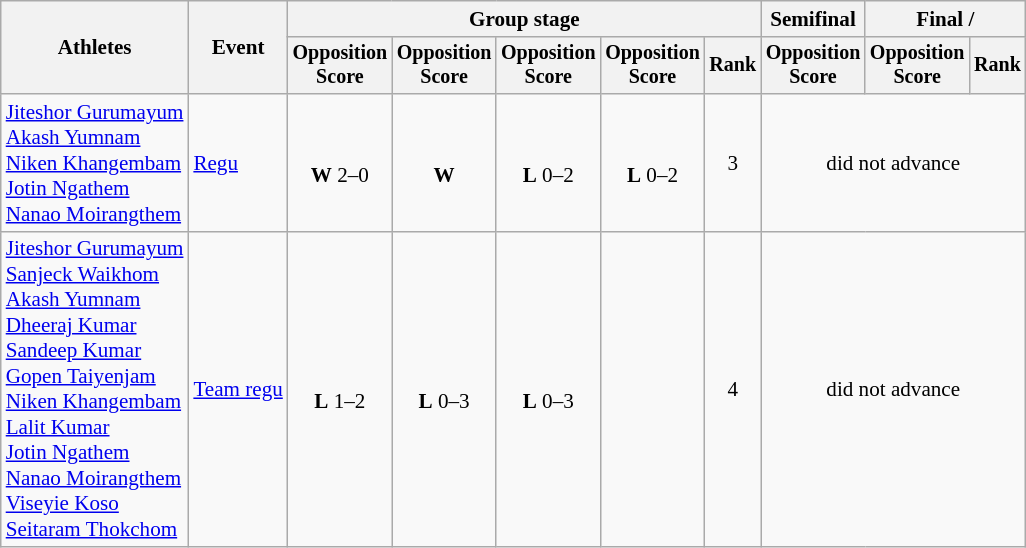<table class=wikitable style=font-size:88%;text-align:center>
<tr>
<th rowspan=2>Athletes</th>
<th rowspan=2>Event</th>
<th colspan=5>Group stage</th>
<th>Semifinal</th>
<th colspan=2>Final / </th>
</tr>
<tr style=font-size:95%>
<th>Opposition<br>Score</th>
<th>Opposition<br>Score</th>
<th>Opposition<br>Score</th>
<th>Opposition<br>Score</th>
<th>Rank</th>
<th>Opposition<br>Score</th>
<th>Opposition<br>Score</th>
<th>Rank</th>
</tr>
<tr>
<td align=left><a href='#'>Jiteshor Gurumayum</a><br><a href='#'>Akash Yumnam</a><br><a href='#'>Niken Khangembam</a><br><a href='#'>Jotin Ngathem</a><br><a href='#'>Nanao Moirangthem</a></td>
<td align=left><a href='#'>Regu</a></td>
<td><br><strong>W</strong> 2–0</td>
<td><br><strong>W</strong> </td>
<td><br><strong>L</strong> 0–2</td>
<td><br><strong>L</strong> 0–2</td>
<td>3</td>
<td colspan=3>did not advance</td>
</tr>
<tr>
<td align=left><a href='#'>Jiteshor Gurumayum</a><br><a href='#'>Sanjeck Waikhom</a><br><a href='#'>Akash Yumnam</a><br><a href='#'>Dheeraj Kumar</a><br><a href='#'>Sandeep Kumar</a><br><a href='#'>Gopen Taiyenjam</a><br><a href='#'>Niken Khangembam</a><br><a href='#'>Lalit Kumar</a><br><a href='#'>Jotin Ngathem</a><br><a href='#'>Nanao Moirangthem</a><br><a href='#'>Viseyie Koso</a><br><a href='#'>Seitaram Thokchom</a></td>
<td align=left><a href='#'>Team regu</a></td>
<td><br><strong>L</strong> 1–2</td>
<td><br><strong>L</strong> 0–3</td>
<td><br><strong>L</strong> 0–3</td>
<td></td>
<td>4</td>
<td colspan=3>did not advance</td>
</tr>
</table>
